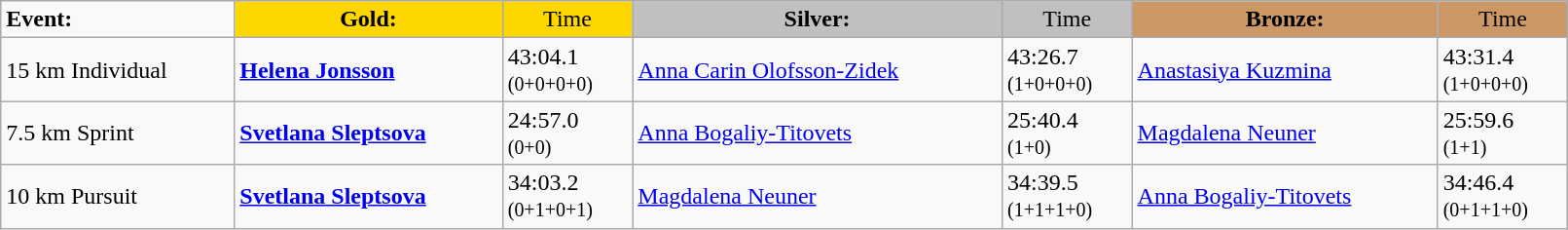<table class="wikitable" width=85%>
<tr>
<td><strong>Event:</strong></td>
<td style="text-align:center;background-color:gold;"><strong>Gold:</strong></td>
<td style="text-align:center;background-color:gold;">Time</td>
<td style="text-align:center;background-color:silver;"><strong>Silver:</strong></td>
<td style="text-align:center;background-color:silver;">Time</td>
<td style="text-align:center;background-color:#CC9966;"><strong>Bronze:</strong></td>
<td style="text-align:center;background-color:#CC9966;">Time</td>
</tr>
<tr>
<td>15 km Individual<br></td>
<td><strong><a href='#'>Helena Jonsson</a></strong><br><small></small></td>
<td>43:04.1<br><small>(0+0+0+0)</small></td>
<td><a href='#'>Anna Carin Olofsson-Zidek</a><br><small></small></td>
<td>43:26.7 <br><small>(1+0+0+0)</small></td>
<td><a href='#'>Anastasiya Kuzmina</a><br><small></small></td>
<td>43:31.4<br><small>(1+0+0+0)</small></td>
</tr>
<tr>
<td>7.5 km Sprint<br></td>
<td><strong><a href='#'>Svetlana Sleptsova</a></strong><br><small></small></td>
<td>24:57.0<br><small>(0+0)</small></td>
<td><a href='#'>Anna Bogaliy-Titovets</a><br><small></small></td>
<td>25:40.4	  <br><small>(1+0)</small></td>
<td><a href='#'>Magdalena Neuner</a><br><small></small></td>
<td>25:59.6<br><small>(1+1)</small></td>
</tr>
<tr>
<td>10 km Pursuit<br></td>
<td><strong><a href='#'>Svetlana Sleptsova</a></strong><br><small></small></td>
<td>34:03.2<br><small>(0+1+0+1)</small></td>
<td><a href='#'>Magdalena Neuner</a><br><small></small></td>
<td>34:39.5<br><small>(1+1+1+0)</small></td>
<td><a href='#'>Anna Bogaliy-Titovets</a><br><small></small></td>
<td>34:46.4<br><small>(0+1+1+0)</small></td>
</tr>
</table>
